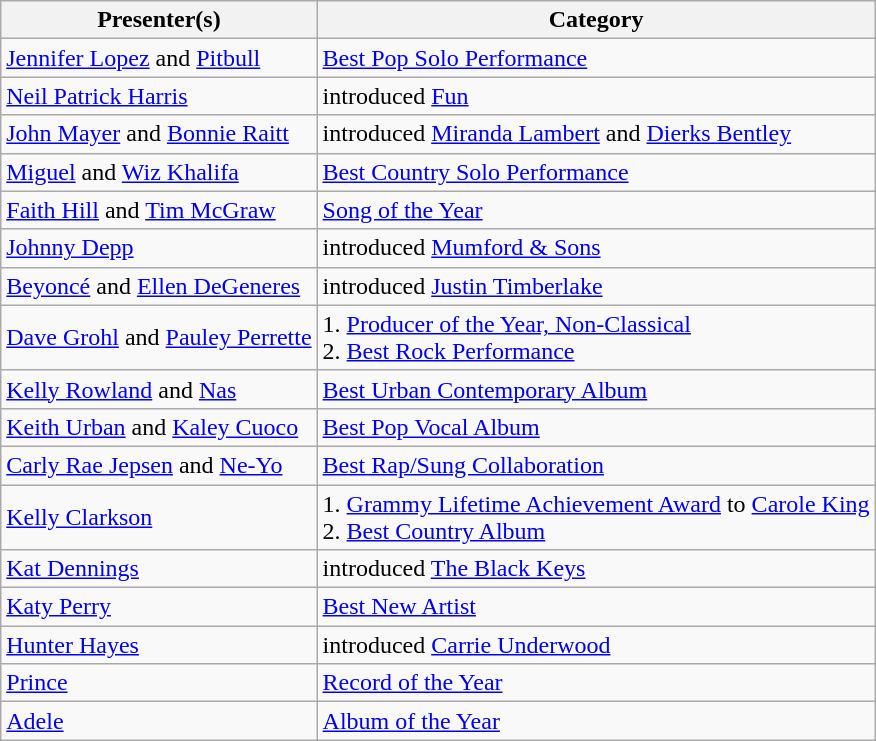<table class="wikitable">
<tr>
<th>Presenter(s)</th>
<th>Category</th>
</tr>
<tr>
<td><a href='#'>Jennifer Lopez</a> and <a href='#'>Pitbull</a></td>
<td><a href='#'>Best Pop Solo Performance</a></td>
</tr>
<tr>
<td><a href='#'>Neil Patrick Harris</a></td>
<td>introduced <a href='#'>Fun</a></td>
</tr>
<tr>
<td><a href='#'>John Mayer</a> and <a href='#'>Bonnie Raitt</a></td>
<td>introduced <a href='#'>Miranda Lambert</a> and <a href='#'>Dierks Bentley</a></td>
</tr>
<tr>
<td><a href='#'>Miguel</a> and <a href='#'>Wiz Khalifa</a></td>
<td><a href='#'>Best Country Solo Performance</a></td>
</tr>
<tr>
<td><a href='#'>Faith Hill</a> and <a href='#'>Tim McGraw</a></td>
<td><a href='#'>Song of the Year</a></td>
</tr>
<tr>
<td><a href='#'>Johnny Depp</a></td>
<td>introduced <a href='#'>Mumford & Sons</a></td>
</tr>
<tr>
<td><a href='#'>Beyoncé</a> and <a href='#'>Ellen DeGeneres</a></td>
<td>introduced <a href='#'>Justin Timberlake</a></td>
</tr>
<tr>
<td><a href='#'>Dave Grohl</a> and <a href='#'>Pauley Perrette</a></td>
<td>1. <a href='#'>Producer of the Year, Non-Classical</a><br>2. <a href='#'>Best Rock Performance</a></td>
</tr>
<tr>
<td><a href='#'>Kelly Rowland</a> and <a href='#'>Nas</a></td>
<td><a href='#'>Best Urban Contemporary Album</a></td>
</tr>
<tr>
<td><a href='#'>Keith Urban</a> and <a href='#'>Kaley Cuoco</a></td>
<td><a href='#'>Best Pop Vocal Album</a></td>
</tr>
<tr>
<td><a href='#'>Carly Rae Jepsen</a> and <a href='#'>Ne-Yo</a></td>
<td><a href='#'>Best Rap/Sung Collaboration</a></td>
</tr>
<tr>
<td><a href='#'>Kelly Clarkson</a></td>
<td>1. <a href='#'>Grammy Lifetime Achievement Award</a> to <a href='#'>Carole King</a><br>2. <a href='#'>Best Country Album</a></td>
</tr>
<tr>
<td><a href='#'>Kat Dennings</a></td>
<td>introduced <a href='#'>The Black Keys</a></td>
</tr>
<tr>
<td><a href='#'>Katy Perry</a></td>
<td><a href='#'>Best New Artist</a></td>
</tr>
<tr>
<td><a href='#'>Hunter Hayes</a></td>
<td>introduced <a href='#'>Carrie Underwood</a></td>
</tr>
<tr>
<td><a href='#'>Prince</a></td>
<td><a href='#'>Record of the Year</a></td>
</tr>
<tr>
<td><a href='#'>Adele</a></td>
<td><a href='#'>Album of the Year</a></td>
</tr>
</table>
